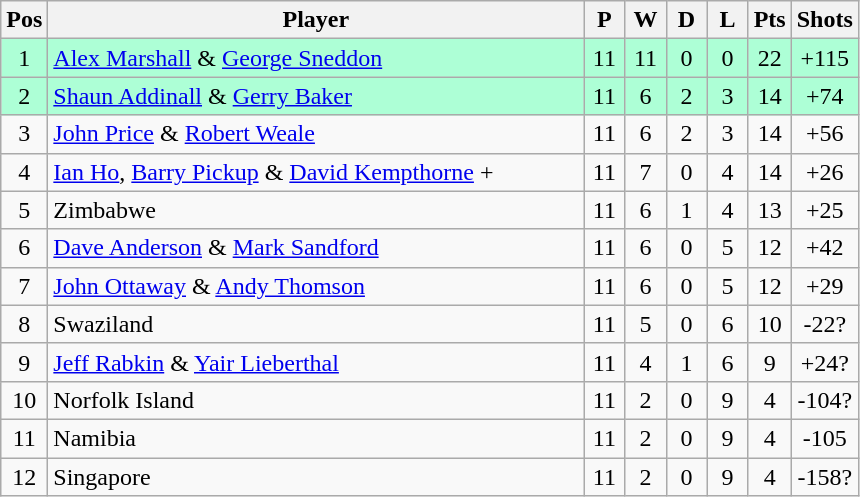<table class="wikitable" style="font-size: 100%">
<tr>
<th width=20>Pos</th>
<th width=350>Player</th>
<th width=20>P</th>
<th width=20>W</th>
<th width=20>D</th>
<th width=20>L</th>
<th width=20>Pts</th>
<th width=30>Shots</th>
</tr>
<tr align=center style="background: #ADFFD6;">
<td>1</td>
<td align="left"> <a href='#'>Alex Marshall</a> & <a href='#'>George Sneddon</a></td>
<td>11</td>
<td>11</td>
<td>0</td>
<td>0</td>
<td>22</td>
<td>+115</td>
</tr>
<tr align=center style="background: #ADFFD6;">
<td>2</td>
<td align="left"> <a href='#'>Shaun Addinall</a> & <a href='#'>Gerry Baker</a></td>
<td>11</td>
<td>6</td>
<td>2</td>
<td>3</td>
<td>14</td>
<td>+74</td>
</tr>
<tr align=center>
<td>3</td>
<td align="left"> <a href='#'>John Price</a> & <a href='#'>Robert Weale</a></td>
<td>11</td>
<td>6</td>
<td>2</td>
<td>3</td>
<td>14</td>
<td>+56</td>
</tr>
<tr align=center>
<td>4</td>
<td align="left"> <a href='#'>Ian Ho</a>, <a href='#'>Barry Pickup</a> & <a href='#'>David Kempthorne</a> +</td>
<td>11</td>
<td>7</td>
<td>0</td>
<td>4</td>
<td>14</td>
<td>+26</td>
</tr>
<tr align=center>
<td>5</td>
<td align="left"> Zimbabwe</td>
<td>11</td>
<td>6</td>
<td>1</td>
<td>4</td>
<td>13</td>
<td>+25</td>
</tr>
<tr align=center>
<td>6</td>
<td align="left"> <a href='#'>Dave Anderson</a> & <a href='#'>Mark Sandford</a></td>
<td>11</td>
<td>6</td>
<td>0</td>
<td>5</td>
<td>12</td>
<td>+42</td>
</tr>
<tr align=center>
<td>7</td>
<td align="left"> <a href='#'>John Ottaway</a> & <a href='#'>Andy Thomson</a></td>
<td>11</td>
<td>6</td>
<td>0</td>
<td>5</td>
<td>12</td>
<td>+29</td>
</tr>
<tr align=center ||>
<td>8</td>
<td align="left"> Swaziland</td>
<td>11</td>
<td>5</td>
<td>0</td>
<td>6</td>
<td>10</td>
<td>-22?</td>
</tr>
<tr align=center>
<td>9</td>
<td align="left"> <a href='#'>Jeff Rabkin</a> & <a href='#'>Yair Lieberthal</a></td>
<td>11</td>
<td>4</td>
<td>1</td>
<td>6</td>
<td>9</td>
<td>+24?</td>
</tr>
<tr align=center>
<td>10</td>
<td align="left"> Norfolk Island</td>
<td>11</td>
<td>2</td>
<td>0</td>
<td>9</td>
<td>4</td>
<td>-104?</td>
</tr>
<tr align=center>
<td>11</td>
<td align="left"> Namibia</td>
<td>11</td>
<td>2</td>
<td>0</td>
<td>9</td>
<td>4</td>
<td>-105</td>
</tr>
<tr align=center>
<td>12</td>
<td align="left"> Singapore</td>
<td>11</td>
<td>2</td>
<td>0</td>
<td>9</td>
<td>4</td>
<td>-158?</td>
</tr>
</table>
